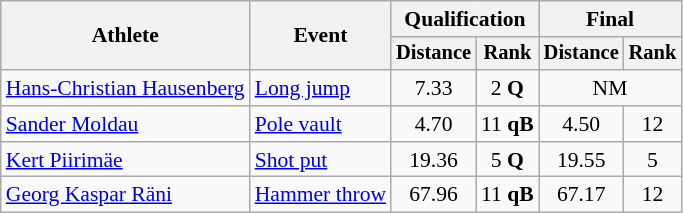<table class="wikitable" style="font-size:90%">
<tr>
<th rowspan=2>Athlete</th>
<th rowspan=2>Event</th>
<th colspan=2>Qualification</th>
<th colspan=2>Final</th>
</tr>
<tr style="font-size:95%">
<th>Distance</th>
<th>Rank</th>
<th>Distance</th>
<th>Rank</th>
</tr>
<tr align=center>
<td align=left><a href='#'>Hans-Christian Hausenberg</a></td>
<td align=left><a href='#'>Long jump</a></td>
<td>7.33</td>
<td>2 <strong>Q</strong></td>
<td colspan=2>NM</td>
</tr>
<tr align=center>
<td align=left><a href='#'>Sander Moldau</a></td>
<td align=left><a href='#'>Pole vault</a></td>
<td>4.70</td>
<td>11 <strong>qB</strong></td>
<td>4.50</td>
<td>12</td>
</tr>
<tr align=center>
<td align=left><a href='#'>Kert Piirimäe</a></td>
<td align=left><a href='#'>Shot put</a></td>
<td>19.36</td>
<td>5 <strong>Q</strong></td>
<td>19.55</td>
<td>5</td>
</tr>
<tr align=center>
<td align=left><a href='#'>Georg Kaspar Räni</a></td>
<td align=left><a href='#'>Hammer throw</a></td>
<td>67.96</td>
<td>11 <strong>qB</strong></td>
<td>67.17</td>
<td>12</td>
</tr>
</table>
